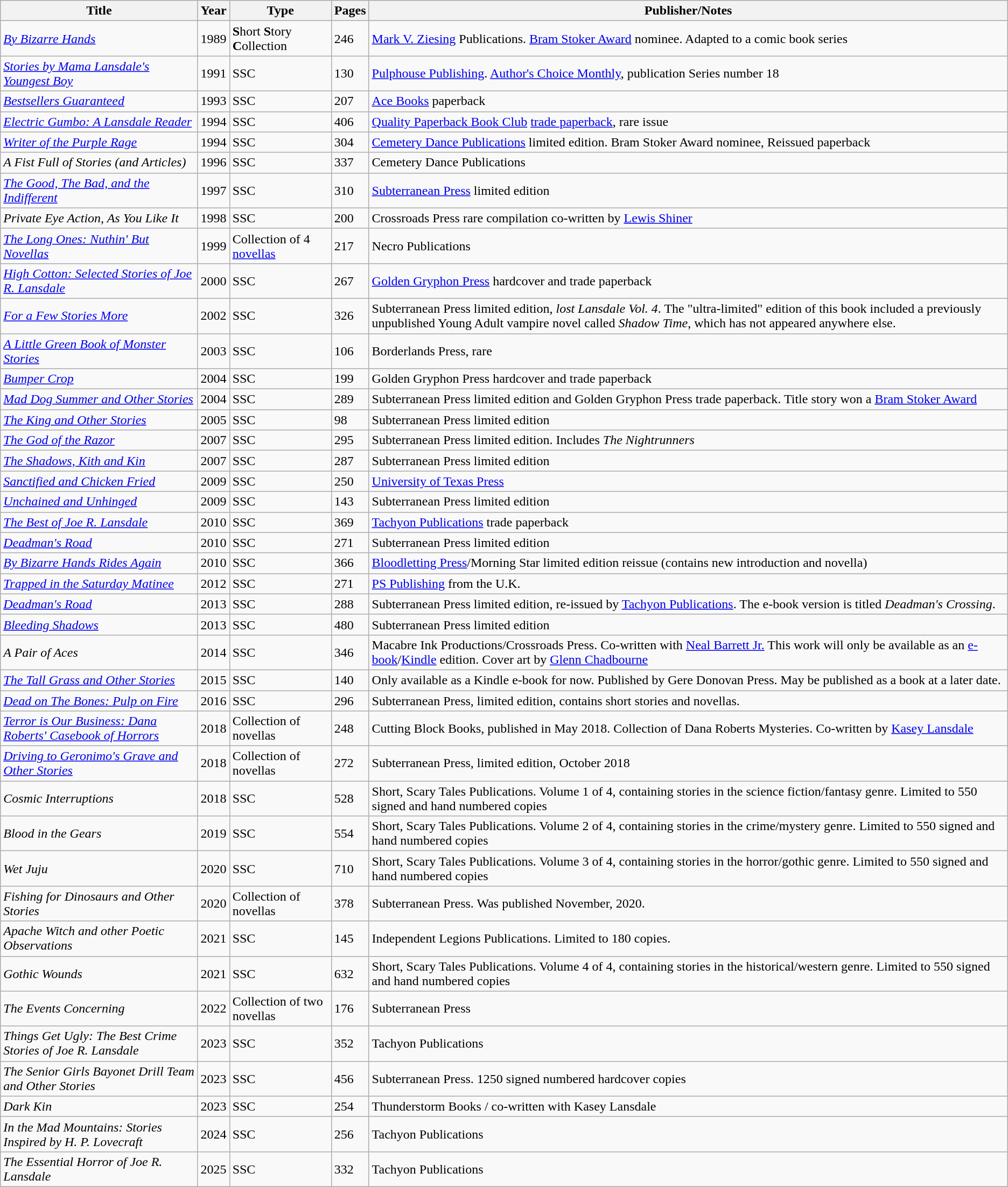<table class="wikitable sortable">
<tr>
<th>Title</th>
<th>Year</th>
<th>Type</th>
<th>Pages</th>
<th>Publisher/Notes</th>
</tr>
<tr>
<td><em><a href='#'>By Bizarre Hands</a></em></td>
<td>1989</td>
<td><strong>S</strong>hort <strong>S</strong>tory <strong>C</strong>ollection</td>
<td>246</td>
<td><a href='#'>Mark V. Ziesing</a> Publications. <a href='#'>Bram Stoker Award</a> nominee. Adapted to a comic book series</td>
</tr>
<tr>
<td><em><a href='#'>Stories by Mama Lansdale's Youngest Boy</a></em></td>
<td>1991</td>
<td>SSC</td>
<td>130</td>
<td><a href='#'>Pulphouse Publishing</a>. <a href='#'>Author's Choice Monthly</a>, publication Series number 18</td>
</tr>
<tr>
<td><em><a href='#'>Bestsellers Guaranteed</a></em></td>
<td>1993</td>
<td>SSC</td>
<td>207</td>
<td><a href='#'>Ace Books</a> paperback</td>
</tr>
<tr>
<td><em><a href='#'>Electric Gumbo: A Lansdale Reader</a></em></td>
<td>1994</td>
<td>SSC</td>
<td>406</td>
<td><a href='#'>Quality Paperback Book Club</a> <a href='#'>trade paperback</a>, rare issue</td>
</tr>
<tr>
<td><em><a href='#'>Writer of the Purple Rage</a></em></td>
<td>1994</td>
<td>SSC</td>
<td>304</td>
<td><a href='#'>Cemetery Dance Publications</a> limited edition. Bram Stoker Award nominee, Reissued paperback</td>
</tr>
<tr>
<td><em>A Fist Full of Stories (and Articles)</em></td>
<td>1996</td>
<td>SSC</td>
<td>337</td>
<td>Cemetery Dance Publications</td>
</tr>
<tr>
<td><em><a href='#'>The Good, The Bad, and the Indifferent</a></em></td>
<td>1997</td>
<td>SSC</td>
<td>310</td>
<td><a href='#'>Subterranean Press</a> limited edition</td>
</tr>
<tr>
<td><em>Private Eye Action, As You Like It</em></td>
<td>1998</td>
<td>SSC</td>
<td>200</td>
<td>Crossroads Press rare compilation co-written by <a href='#'>Lewis Shiner</a></td>
</tr>
<tr>
<td><em><a href='#'>The Long Ones: Nuthin' But Novellas</a></em></td>
<td>1999</td>
<td>Collection of 4 <a href='#'>novellas</a></td>
<td>217</td>
<td>Necro Publications</td>
</tr>
<tr>
<td><em><a href='#'>High Cotton: Selected Stories of Joe R. Lansdale</a></em></td>
<td>2000</td>
<td>SSC</td>
<td>267</td>
<td><a href='#'>Golden Gryphon Press</a> hardcover and trade paperback</td>
</tr>
<tr>
<td><em><a href='#'>For a Few Stories More</a></em></td>
<td>2002</td>
<td>SSC</td>
<td>326</td>
<td>Subterranean Press limited edition, <em>lost Lansdale Vol. 4</em>. The "ultra-limited" edition of this book included a previously unpublished Young Adult vampire novel called <em>Shadow Time</em>, which has not appeared anywhere else.</td>
</tr>
<tr>
<td><em><a href='#'>A Little Green Book of Monster Stories</a></em></td>
<td>2003</td>
<td>SSC</td>
<td>106</td>
<td>Borderlands Press, rare</td>
</tr>
<tr>
<td><em><a href='#'>Bumper Crop</a></em></td>
<td>2004</td>
<td>SSC</td>
<td>199</td>
<td>Golden Gryphon Press hardcover and trade paperback</td>
</tr>
<tr>
<td><em><a href='#'>Mad Dog Summer and Other Stories</a></em></td>
<td>2004</td>
<td>SSC</td>
<td>289</td>
<td>Subterranean Press limited edition and Golden Gryphon Press trade paperback. Title story won a <a href='#'>Bram Stoker Award</a></td>
</tr>
<tr>
<td><em><a href='#'>The King and Other Stories</a></em></td>
<td>2005</td>
<td>SSC</td>
<td>98</td>
<td>Subterranean Press limited edition</td>
</tr>
<tr>
<td><em><a href='#'>The God of the Razor</a></em></td>
<td>2007</td>
<td>SSC</td>
<td>295</td>
<td>Subterranean Press limited edition. Includes <em>The Nightrunners</em></td>
</tr>
<tr>
<td><em><a href='#'>The Shadows, Kith and Kin</a></em></td>
<td>2007</td>
<td>SSC</td>
<td>287</td>
<td>Subterranean Press limited edition</td>
</tr>
<tr>
<td><em><a href='#'>Sanctified and Chicken Fried</a></em></td>
<td>2009</td>
<td>SSC</td>
<td>250</td>
<td><a href='#'>University of Texas Press</a></td>
</tr>
<tr>
<td><em><a href='#'>Unchained and Unhinged</a></em></td>
<td>2009</td>
<td>SSC</td>
<td>143</td>
<td>Subterranean Press limited edition</td>
</tr>
<tr>
<td><em><a href='#'>The Best of Joe R. Lansdale</a></em></td>
<td>2010</td>
<td>SSC</td>
<td>369</td>
<td><a href='#'>Tachyon Publications</a> trade paperback</td>
</tr>
<tr>
<td><em><a href='#'>Deadman's Road</a></em></td>
<td>2010</td>
<td>SSC</td>
<td>271</td>
<td>Subterranean Press limited edition</td>
</tr>
<tr>
<td><em><a href='#'>By Bizarre Hands Rides Again</a></em></td>
<td>2010</td>
<td>SSC</td>
<td>366</td>
<td><a href='#'>Bloodletting Press</a>/Morning Star limited edition reissue (contains new introduction and novella)</td>
</tr>
<tr>
<td><em><a href='#'>Trapped in the Saturday Matinee</a></em></td>
<td>2012</td>
<td>SSC</td>
<td>271</td>
<td><a href='#'>PS Publishing</a> from the U.K.</td>
</tr>
<tr>
<td><em><a href='#'>Deadman's Road</a></em></td>
<td>2013</td>
<td>SSC</td>
<td>288</td>
<td>Subterranean Press limited edition, re-issued by <a href='#'>Tachyon Publications</a>. The e-book version is titled <em>Deadman's Crossing</em>.</td>
</tr>
<tr>
<td><em><a href='#'>Bleeding Shadows</a></em></td>
<td>2013</td>
<td>SSC</td>
<td>480</td>
<td>Subterranean Press limited edition</td>
</tr>
<tr>
<td><em>A Pair of Aces</em></td>
<td>2014</td>
<td>SSC</td>
<td>346</td>
<td>Macabre Ink Productions/Crossroads Press. Co-written with <a href='#'>Neal Barrett Jr.</a> This work will only be available as an <a href='#'>e-book</a>/<a href='#'>Kindle</a> edition. Cover art by <a href='#'>Glenn Chadbourne</a></td>
</tr>
<tr>
<td><em><a href='#'>The Tall Grass and Other Stories</a></em></td>
<td>2015</td>
<td>SSC</td>
<td>140</td>
<td>Only available as a Kindle e-book for now. Published by Gere Donovan Press. May be published as a book at a later date.</td>
</tr>
<tr>
<td><em><a href='#'>Dead on The Bones: Pulp on Fire</a></em></td>
<td>2016</td>
<td>SSC</td>
<td>296</td>
<td>Subterranean Press, limited edition, contains short stories and novellas.</td>
</tr>
<tr>
<td><em><a href='#'>Terror is Our Business: Dana Roberts' Casebook of Horrors</a></em></td>
<td>2018</td>
<td>Collection of novellas</td>
<td>248</td>
<td>Cutting Block Books, published in May 2018. Collection of Dana Roberts Mysteries. Co-written by <a href='#'>Kasey Lansdale</a></td>
</tr>
<tr>
<td><em><a href='#'>Driving to Geronimo's Grave and Other Stories</a></em></td>
<td>2018</td>
<td>Collection of novellas</td>
<td>272</td>
<td>Subterranean Press, limited edition, October 2018</td>
</tr>
<tr>
<td><em>Cosmic Interruptions</em></td>
<td>2018</td>
<td>SSC</td>
<td>528</td>
<td>Short, Scary Tales Publications. Volume 1 of 4, containing stories in the science fiction/fantasy genre.  Limited to 550 signed and hand numbered copies</td>
</tr>
<tr>
<td><em>Blood in the Gears</em></td>
<td>2019</td>
<td>SSC</td>
<td>554</td>
<td>Short, Scary Tales Publications.  Volume 2 of 4, containing stories in the crime/mystery genre.  Limited to 550 signed and hand numbered copies</td>
</tr>
<tr>
<td><em>Wet Juju</em></td>
<td>2020</td>
<td>SSC</td>
<td>710</td>
<td>Short, Scary Tales Publications. Volume 3 of 4, containing stories in the horror/gothic genre.  Limited to 550 signed and hand numbered copies</td>
</tr>
<tr>
<td><em>Fishing for Dinosaurs and Other Stories</em></td>
<td>2020</td>
<td>Collection of novellas</td>
<td>378</td>
<td>Subterranean Press. Was published November, 2020.</td>
</tr>
<tr>
<td><em>Apache Witch and other Poetic Observations</em></td>
<td>2021</td>
<td>SSC</td>
<td>145</td>
<td>Independent Legions Publications. Limited to 180 copies.</td>
</tr>
<tr>
<td><em>Gothic Wounds</em></td>
<td>2021</td>
<td>SSC</td>
<td>632</td>
<td>Short, Scary Tales Publications. Volume 4 of 4, containing stories in the historical/western genre.  Limited to 550 signed and hand numbered copies</td>
</tr>
<tr>
<td><em>The Events Concerning</em></td>
<td>2022</td>
<td>Collection of two novellas</td>
<td>176</td>
<td>Subterranean Press</td>
</tr>
<tr>
<td><em>Things Get Ugly: The Best Crime Stories of Joe R. Lansdale</em></td>
<td>2023</td>
<td>SSC</td>
<td>352</td>
<td>Tachyon Publications</td>
</tr>
<tr>
<td><em>The Senior Girls Bayonet Drill Team and Other Stories</em></td>
<td>2023</td>
<td>SSC</td>
<td>456</td>
<td>Subterranean Press. 1250 signed numbered hardcover copies</td>
</tr>
<tr>
<td><em>Dark Kin</em></td>
<td>2023</td>
<td>SSC</td>
<td>254</td>
<td>Thunderstorm Books / co-written with Kasey Lansdale</td>
</tr>
<tr>
<td><em>In the Mad Mountains: Stories Inspired by H. P. Lovecraft</em></td>
<td>2024</td>
<td>SSC</td>
<td>256</td>
<td>Tachyon Publications</td>
</tr>
<tr>
<td><em>The Essential Horror of Joe R. Lansdale</em></td>
<td>2025</td>
<td>SSC</td>
<td>332</td>
<td>Tachyon Publications</td>
</tr>
</table>
